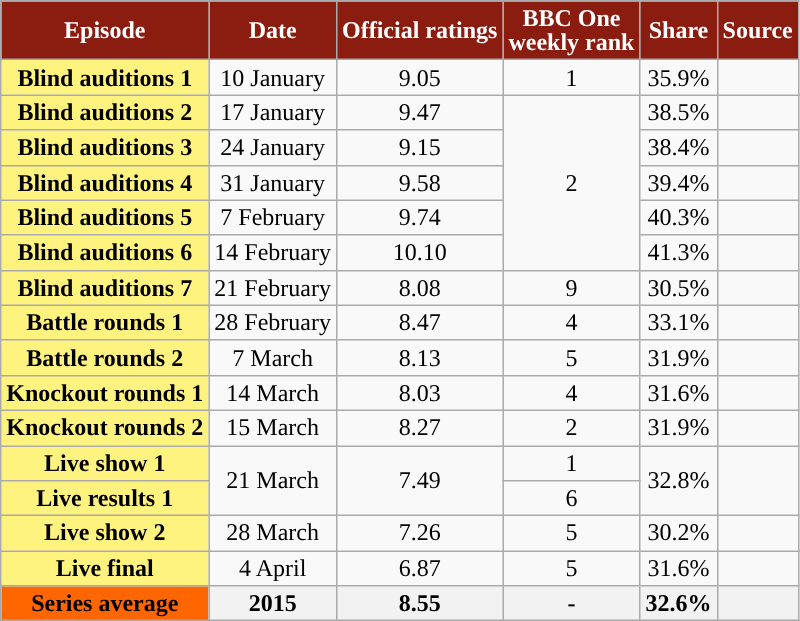<table class="wikitable" style="text-align:center; background:#f9f9f9; line-height:16px;">
<tr>
<th style="background:#8b1c10; color:white;">Episode</th>
<th style="background:#8b1c10; color:white;">Date</th>
<th style="background:#8b1c10; color:white;">Official ratings<br><small></small></th>
<th style="background:#8b1c10; color:white;">BBC One<br>weekly rank</th>
<th style="background:#8b1c10; color:white;">Share</th>
<th style="background:#8b1c10; color:white;">Source</th>
</tr>
<tr>
<td style="background:#FFF380"><strong>Blind auditions 1</strong></td>
<td>10 January</td>
<td>9.05</td>
<td>1</td>
<td>35.9%</td>
<td></td>
</tr>
<tr>
<td style="background:#FFF380"><strong>Blind auditions 2</strong></td>
<td>17 January</td>
<td>9.47</td>
<td rowspan="5">2</td>
<td>38.5%</td>
<td></td>
</tr>
<tr>
<td style="background:#FFF380"><strong>Blind auditions 3</strong></td>
<td>24 January</td>
<td>9.15</td>
<td>38.4%</td>
<td></td>
</tr>
<tr>
<td style="background:#FFF380"><strong>Blind auditions 4</strong></td>
<td>31 January</td>
<td>9.58</td>
<td>39.4%</td>
<td></td>
</tr>
<tr>
<td style="background:#FFF380"><strong>Blind auditions 5</strong></td>
<td>7 February</td>
<td>9.74</td>
<td>40.3%</td>
<td></td>
</tr>
<tr>
<td style="background:#FFF380"><strong>Blind auditions 6</strong></td>
<td>14 February</td>
<td>10.10</td>
<td>41.3%</td>
<td></td>
</tr>
<tr>
<td style="background:#FFF380"><strong>Blind auditions 7</strong></td>
<td>21 February</td>
<td>8.08</td>
<td>9</td>
<td>30.5%</td>
<td></td>
</tr>
<tr>
<td style="background:#FFF380"><strong>Battle rounds 1</strong></td>
<td>28 February</td>
<td>8.47</td>
<td>4</td>
<td>33.1%</td>
<td></td>
</tr>
<tr>
<td style="background:#FFF380"><strong>Battle rounds 2</strong></td>
<td>7 March</td>
<td>8.13</td>
<td>5</td>
<td>31.9%</td>
<td></td>
</tr>
<tr>
<td style="background:#FFF380"><strong>Knockout rounds 1</strong></td>
<td>14 March</td>
<td>8.03</td>
<td>4</td>
<td>31.6%</td>
<td></td>
</tr>
<tr>
<td style="background:#FFF380"><strong>Knockout rounds 2</strong></td>
<td>15 March</td>
<td>8.27</td>
<td>2</td>
<td>31.9%</td>
<td></td>
</tr>
<tr>
<td style="background:#FFF380"><strong>Live show 1</strong></td>
<td rowspan="2">21 March</td>
<td rowspan="2">7.49</td>
<td>1</td>
<td rowspan="2">32.8%</td>
<td rowspan="2"></td>
</tr>
<tr>
<td style="background:#FFF380"><strong>Live results 1</strong></td>
<td>6</td>
</tr>
<tr>
<td style="background:#FFF380"><strong>Live show 2</strong></td>
<td>28 March</td>
<td>7.26</td>
<td>5</td>
<td>30.2%</td>
<td></td>
</tr>
<tr>
<td style="background:#FFF380"><strong>Live final</strong></td>
<td>4 April</td>
<td>6.87</td>
<td>5</td>
<td>31.6%</td>
<td></td>
</tr>
<tr>
<th style="background:#f60;"><strong>Series average</strong></th>
<th>2015</th>
<th>8.55</th>
<th>-</th>
<th>32.6%</th>
<th></th>
</tr>
</table>
